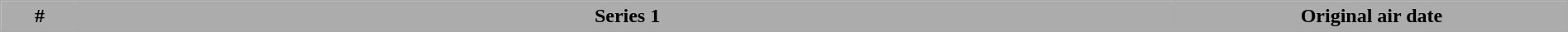<table class="wikitable plainrowheaders" border="1" style="width:100%;">
<tr>
<th style="background:#ACACAC; width:5%;">#</th>
<th style="background:#ACACAC;">Series 1</th>
<th style="background:#ACACAC; width:25%;">Original air date</th>
</tr>
<tr>
</tr>
</table>
